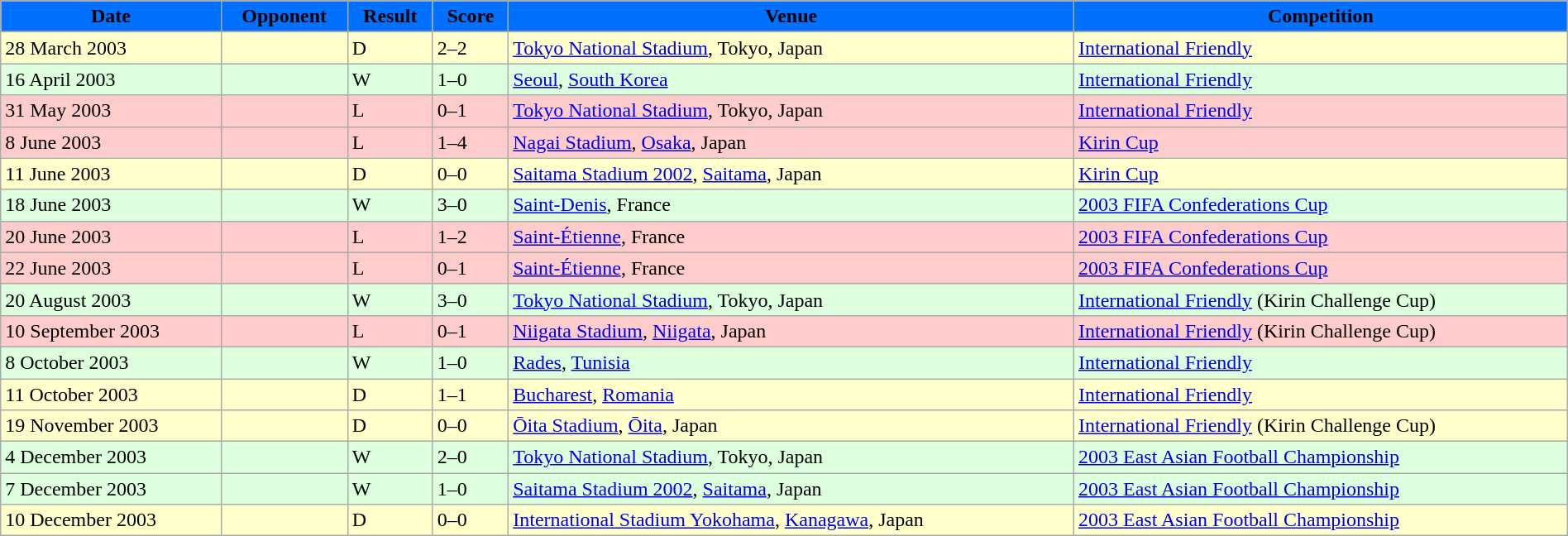<table width=100% class="wikitable">
<tr>
<th style="background:#0070FF;"><span>Date</span></th>
<th style="background:#0070FF;"><span>Opponent</span></th>
<th style="background:#0070FF;"><span>Result</span></th>
<th style="background:#0070FF;"><span>Score</span></th>
<th style="background:#0070FF;"><span>Venue</span></th>
<th style="background:#0070FF;"><span>Competition</span></th>
</tr>
<tr>
</tr>
<tr style="background:#FFC;">
<td>28 March 2003</td>
<td></td>
<td>D</td>
<td>2–2</td>
<td> <a href='#'>Tokyo National Stadium</a>, Tokyo, Japan</td>
<td><a href='#'>International Friendly</a></td>
</tr>
<tr style="background:#dfd;">
<td>16 April 2003</td>
<td></td>
<td>W</td>
<td>1–0</td>
<td> <a href='#'>Seoul</a>, <a href='#'>South Korea</a></td>
<td><a href='#'>International Friendly</a></td>
</tr>
<tr style="background:#FCC;">
<td>31 May 2003</td>
<td></td>
<td>L</td>
<td>0–1</td>
<td> <a href='#'>Tokyo National Stadium</a>, Tokyo, Japan</td>
<td><a href='#'>International Friendly</a></td>
</tr>
<tr style="background:#FCC;">
<td>8 June 2003</td>
<td></td>
<td>L</td>
<td>1–4</td>
<td> <a href='#'>Nagai Stadium</a>, <a href='#'>Osaka</a>, Japan</td>
<td><a href='#'>Kirin Cup</a></td>
</tr>
<tr style="background:#FFC;">
<td>11 June 2003</td>
<td></td>
<td>D</td>
<td>0–0</td>
<td> <a href='#'>Saitama Stadium 2002</a>, <a href='#'>Saitama</a>, Japan</td>
<td><a href='#'>Kirin Cup</a></td>
</tr>
<tr style="background:#dfd;">
<td>18 June 2003</td>
<td></td>
<td>W</td>
<td>3–0</td>
<td> <a href='#'>Saint-Denis</a>, France</td>
<td><a href='#'>2003 FIFA Confederations Cup</a></td>
</tr>
<tr style="background:#fcc;">
<td>20 June 2003</td>
<td></td>
<td>L</td>
<td>1–2</td>
<td> <a href='#'>Saint-Étienne</a>, France</td>
<td><a href='#'>2003 FIFA Confederations Cup</a></td>
</tr>
<tr style="background:#fcc;">
<td>22 June 2003</td>
<td></td>
<td>L</td>
<td>0–1</td>
<td> <a href='#'>Saint-Étienne</a>, France</td>
<td><a href='#'>2003 FIFA Confederations Cup</a></td>
</tr>
<tr style="background:#DFD;">
<td>20 August 2003</td>
<td></td>
<td>W</td>
<td>3–0</td>
<td> <a href='#'>Tokyo National Stadium</a>, Tokyo, Japan</td>
<td><a href='#'>International Friendly</a> (Kirin Challenge Cup)</td>
</tr>
<tr style="background:#FCC;">
<td>10 September 2003</td>
<td></td>
<td>L</td>
<td>0–1</td>
<td> <a href='#'>Niigata Stadium</a>, <a href='#'>Niigata</a>, Japan</td>
<td><a href='#'>International Friendly</a> (Kirin Challenge Cup)</td>
</tr>
<tr style="background:#dfd;">
<td>8 October 2003</td>
<td></td>
<td>W</td>
<td>1–0</td>
<td> <a href='#'>Rades</a>, <a href='#'>Tunisia</a></td>
<td><a href='#'>International Friendly</a></td>
</tr>
<tr style="background:#ffc;">
<td>11 October 2003</td>
<td></td>
<td>D</td>
<td>1–1</td>
<td> <a href='#'>Bucharest</a>, <a href='#'>Romania</a></td>
<td><a href='#'>International Friendly</a></td>
</tr>
<tr style="background:#ffc;">
<td>19 November 2003</td>
<td></td>
<td>D</td>
<td>0–0</td>
<td> <a href='#'>Ōita Stadium</a>, <a href='#'>Ōita</a>, Japan</td>
<td><a href='#'>International Friendly</a> (Kirin Challenge Cup)</td>
</tr>
<tr style="background:#dfd;">
<td>4 December 2003</td>
<td></td>
<td>W</td>
<td>2–0</td>
<td> <a href='#'>Tokyo National Stadium</a>, Tokyo, Japan</td>
<td><a href='#'>2003 East Asian Football Championship</a></td>
</tr>
<tr style="background:#dfd;">
<td>7 December 2003</td>
<td></td>
<td>W</td>
<td>1–0</td>
<td> <a href='#'>Saitama Stadium 2002</a>, <a href='#'>Saitama</a>, Japan</td>
<td><a href='#'>2003 East Asian Football Championship</a></td>
</tr>
<tr style="background:#ffc;">
<td>10 December 2003</td>
<td></td>
<td>D</td>
<td>0–0</td>
<td> <a href='#'>International Stadium Yokohama</a>, <a href='#'>Kanagawa</a>, Japan</td>
<td><a href='#'>2003 East Asian Football Championship</a></td>
</tr>
</table>
